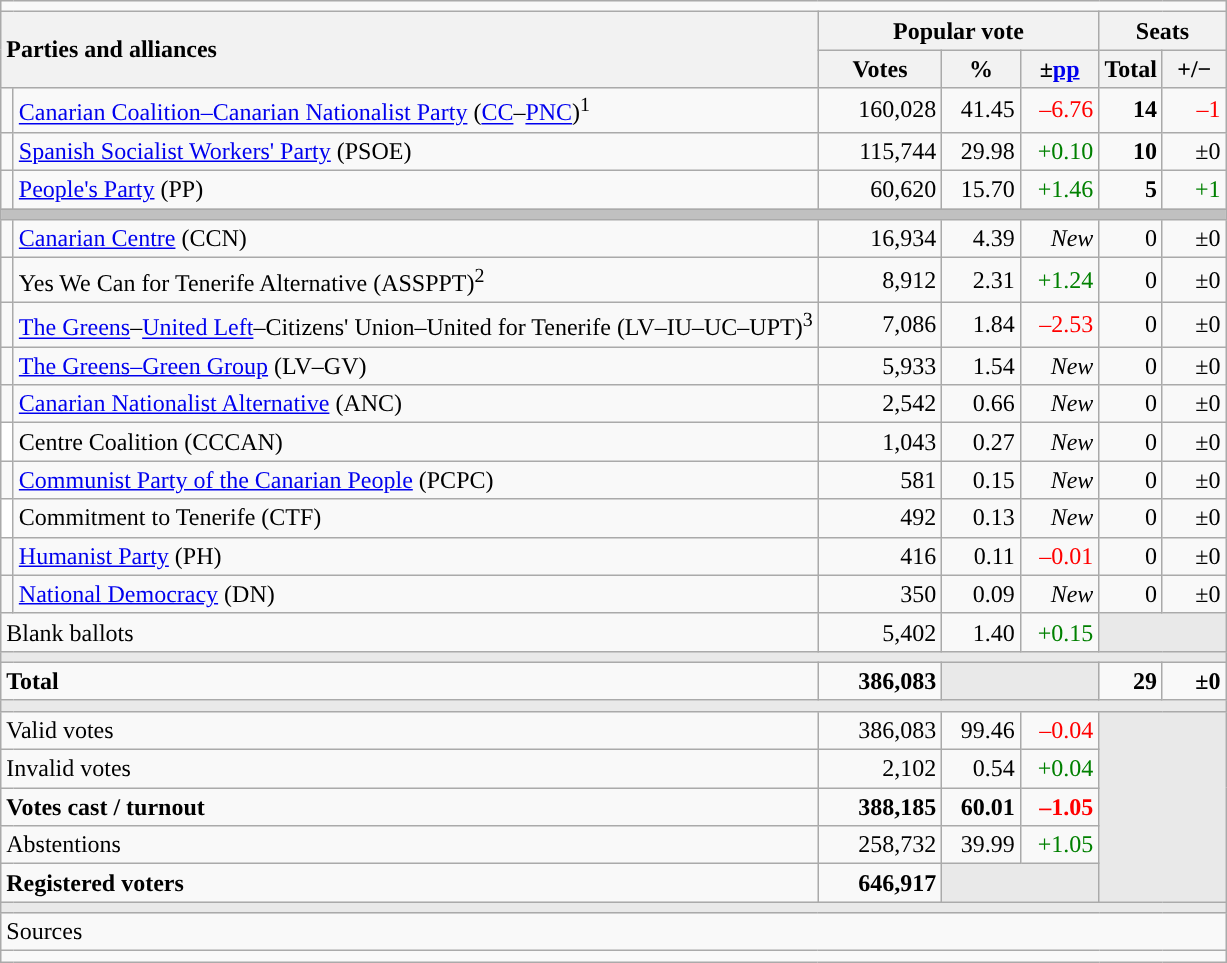<table class="wikitable" style="text-align:right;">
<tr>
<td colspan="7"></td>
</tr>
<tr>
<th style="text-align:left;" rowspan="2" colspan="2" width="525">Parties and alliances</th>
<th colspan="3">Popular vote</th>
<th colspan="2">Seats</th>
</tr>
<tr>
<th width="75">Votes</th>
<th width="45">%</th>
<th width="45">±<a href='#'>pp</a></th>
<th width="35">Total</th>
<th width="35">+/−</th>
</tr>
<tr>
<td width="1" style="color:inherit;background:"></td>
<td align="left"><a href='#'>Canarian Coalition–Canarian Nationalist Party</a> (<a href='#'>CC</a>–<a href='#'>PNC</a>)<sup>1</sup></td>
<td>160,028</td>
<td>41.45</td>
<td style="color:red;">–6.76</td>
<td><strong>14</strong></td>
<td style="color:red;">–1</td>
</tr>
<tr>
<td style="color:inherit;background:"></td>
<td align="left"><a href='#'>Spanish Socialist Workers' Party</a> (PSOE)</td>
<td>115,744</td>
<td>29.98</td>
<td style="color:green;">+0.10</td>
<td><strong>10</strong></td>
<td>±0</td>
</tr>
<tr>
<td style="color:inherit;background:"></td>
<td align="left"><a href='#'>People's Party</a> (PP)</td>
<td>60,620</td>
<td>15.70</td>
<td style="color:green;">+1.46</td>
<td><strong>5</strong></td>
<td style="color:green;">+1</td>
</tr>
<tr>
<td colspan="7" bgcolor="#C0C0C0"></td>
</tr>
<tr>
<td style="color:inherit;background:"></td>
<td align="left"><a href='#'>Canarian Centre</a> (CCN)</td>
<td>16,934</td>
<td>4.39</td>
<td><em>New</em></td>
<td>0</td>
<td>±0</td>
</tr>
<tr>
<td style="color:inherit;background:"></td>
<td align="left">Yes We Can for Tenerife Alternative (ASSPPT)<sup>2</sup></td>
<td>8,912</td>
<td>2.31</td>
<td style="color:green;">+1.24</td>
<td>0</td>
<td>±0</td>
</tr>
<tr>
<td style="color:inherit;background:"></td>
<td align="left"><a href='#'>The Greens</a>–<a href='#'>United Left</a>–Citizens' Union–United for Tenerife (LV–IU–UC–UPT)<sup>3</sup></td>
<td>7,086</td>
<td>1.84</td>
<td style="color:red;">–2.53</td>
<td>0</td>
<td>±0</td>
</tr>
<tr>
<td style="color:inherit;background:"></td>
<td align="left"><a href='#'>The Greens–Green Group</a> (LV–GV)</td>
<td>5,933</td>
<td>1.54</td>
<td><em>New</em></td>
<td>0</td>
<td>±0</td>
</tr>
<tr>
<td style="color:inherit;background:"></td>
<td align="left"><a href='#'>Canarian Nationalist Alternative</a> (ANC)</td>
<td>2,542</td>
<td>0.66</td>
<td><em>New</em></td>
<td>0</td>
<td>±0</td>
</tr>
<tr>
<td bgcolor="white"></td>
<td align="left">Centre Coalition (CCCAN)</td>
<td>1,043</td>
<td>0.27</td>
<td><em>New</em></td>
<td>0</td>
<td>±0</td>
</tr>
<tr>
<td style="color:inherit;background:"></td>
<td align="left"><a href='#'>Communist Party of the Canarian People</a> (PCPC)</td>
<td>581</td>
<td>0.15</td>
<td><em>New</em></td>
<td>0</td>
<td>±0</td>
</tr>
<tr>
<td bgcolor="white"></td>
<td align="left">Commitment to Tenerife (CTF)</td>
<td>492</td>
<td>0.13</td>
<td><em>New</em></td>
<td>0</td>
<td>±0</td>
</tr>
<tr>
<td style="color:inherit;background:"></td>
<td align="left"><a href='#'>Humanist Party</a> (PH)</td>
<td>416</td>
<td>0.11</td>
<td style="color:red;">–0.01</td>
<td>0</td>
<td>±0</td>
</tr>
<tr>
<td style="color:inherit;background:"></td>
<td align="left"><a href='#'>National Democracy</a> (DN)</td>
<td>350</td>
<td>0.09</td>
<td><em>New</em></td>
<td>0</td>
<td>±0</td>
</tr>
<tr>
<td align="left" colspan="2">Blank ballots</td>
<td>5,402</td>
<td>1.40</td>
<td style="color:green;">+0.15</td>
<td bgcolor="#E9E9E9" colspan="2"></td>
</tr>
<tr>
<td colspan="7" bgcolor="#E9E9E9"></td>
</tr>
<tr style="font-weight:bold;">
<td align="left" colspan="2">Total</td>
<td>386,083</td>
<td bgcolor="#E9E9E9" colspan="2"></td>
<td>29</td>
<td>±0</td>
</tr>
<tr>
<td colspan="7" bgcolor="#E9E9E9"></td>
</tr>
<tr>
<td align="left" colspan="2">Valid votes</td>
<td>386,083</td>
<td>99.46</td>
<td style="color:red;">–0.04</td>
<td bgcolor="#E9E9E9" colspan="2" rowspan="5"></td>
</tr>
<tr>
<td align="left" colspan="2">Invalid votes</td>
<td>2,102</td>
<td>0.54</td>
<td style="color:green;">+0.04</td>
</tr>
<tr style="font-weight:bold;">
<td align="left" colspan="2">Votes cast / turnout</td>
<td>388,185</td>
<td>60.01</td>
<td style="color:red;">–1.05</td>
</tr>
<tr>
<td align="left" colspan="2">Abstentions</td>
<td>258,732</td>
<td>39.99</td>
<td style="color:green;">+1.05</td>
</tr>
<tr style="font-weight:bold;">
<td align="left" colspan="2">Registered voters</td>
<td>646,917</td>
<td bgcolor="#E9E9E9" colspan="2"></td>
</tr>
<tr>
<td colspan="7" bgcolor="#E9E9E9"></td>
</tr>
<tr>
<td align="left" colspan="7">Sources</td>
</tr>
<tr>
<td colspan="7" style="text-align:left; max-width:790px;"></td>
</tr>
</table>
